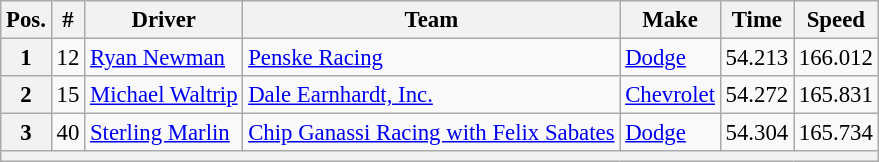<table class="wikitable" style="font-size:95%">
<tr>
<th>Pos.</th>
<th>#</th>
<th>Driver</th>
<th>Team</th>
<th>Make</th>
<th>Time</th>
<th>Speed</th>
</tr>
<tr>
<th>1</th>
<td>12</td>
<td><a href='#'>Ryan Newman</a></td>
<td><a href='#'>Penske Racing</a></td>
<td><a href='#'>Dodge</a></td>
<td>54.213</td>
<td>166.012</td>
</tr>
<tr>
<th>2</th>
<td>15</td>
<td><a href='#'>Michael Waltrip</a></td>
<td><a href='#'>Dale Earnhardt, Inc.</a></td>
<td><a href='#'>Chevrolet</a></td>
<td>54.272</td>
<td>165.831</td>
</tr>
<tr>
<th>3</th>
<td>40</td>
<td><a href='#'>Sterling Marlin</a></td>
<td><a href='#'>Chip Ganassi Racing with Felix Sabates</a></td>
<td><a href='#'>Dodge</a></td>
<td>54.304</td>
<td>165.734</td>
</tr>
<tr>
<th colspan="7"></th>
</tr>
</table>
